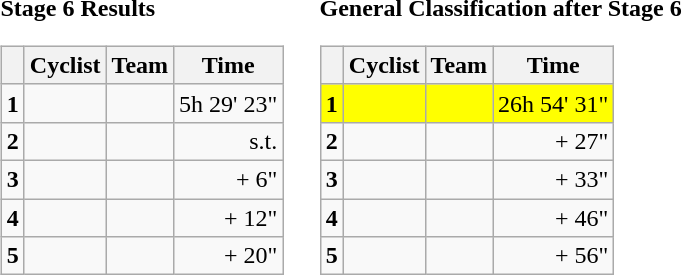<table>
<tr>
<td><strong>Stage 6 Results</strong><br><table class="wikitable">
<tr>
<th></th>
<th>Cyclist</th>
<th>Team</th>
<th>Time</th>
</tr>
<tr>
<td><strong>1</strong></td>
<td></td>
<td></td>
<td align="right">5h 29' 23"</td>
</tr>
<tr>
<td><strong>2</strong></td>
<td></td>
<td></td>
<td align="right">s.t.</td>
</tr>
<tr>
<td><strong>3</strong></td>
<td></td>
<td></td>
<td align="right">+ 6"</td>
</tr>
<tr>
<td><strong>4</strong></td>
<td></td>
<td></td>
<td align="right">+ 12"</td>
</tr>
<tr>
<td><strong>5</strong></td>
<td></td>
<td></td>
<td align="right">+ 20"</td>
</tr>
</table>
</td>
<td></td>
<td><strong>General Classification after Stage 6</strong><br><table class="wikitable">
<tr>
<th></th>
<th>Cyclist</th>
<th>Team</th>
<th>Time</th>
</tr>
<tr bgcolor=yellow>
<td><strong>1</strong></td>
<td></td>
<td></td>
<td align="right">26h 54' 31"</td>
</tr>
<tr>
<td><strong>2</strong></td>
<td></td>
<td></td>
<td align="right">+ 27"</td>
</tr>
<tr>
<td><strong>3</strong></td>
<td></td>
<td></td>
<td align="right">+ 33"</td>
</tr>
<tr>
<td><strong>4</strong></td>
<td></td>
<td></td>
<td align="right">+ 46"</td>
</tr>
<tr>
<td><strong>5</strong></td>
<td></td>
<td></td>
<td align="right">+ 56"</td>
</tr>
</table>
</td>
</tr>
</table>
